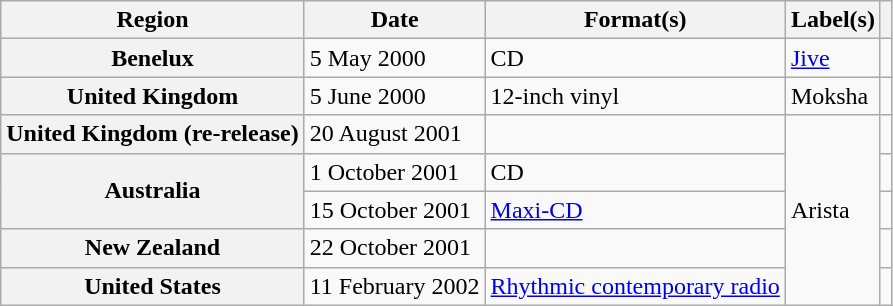<table class="wikitable plainrowheaders">
<tr>
<th scope="col">Region</th>
<th scope="col">Date</th>
<th scope="col">Format(s)</th>
<th scope="col">Label(s)</th>
<th scope="col"></th>
</tr>
<tr>
<th scope="row">Benelux</th>
<td>5 May 2000</td>
<td>CD</td>
<td><a href='#'>Jive</a></td>
<td align="center"></td>
</tr>
<tr>
<th scope="row">United Kingdom</th>
<td>5 June 2000</td>
<td>12-inch vinyl</td>
<td>Moksha</td>
<td align="center"></td>
</tr>
<tr>
<th scope="row">United Kingdom (re-release)</th>
<td>20 August 2001</td>
<td></td>
<td rowspan="5">Arista</td>
<td align="center"></td>
</tr>
<tr>
<th scope="row" rowspan="2">Australia</th>
<td>1 October 2001</td>
<td>CD</td>
<td align="center"></td>
</tr>
<tr>
<td>15 October 2001</td>
<td><a href='#'>Maxi-CD</a></td>
<td align="center"></td>
</tr>
<tr>
<th scope="row">New Zealand</th>
<td>22 October 2001</td>
<td></td>
<td align="center"></td>
</tr>
<tr>
<th scope="row">United States</th>
<td>11 February 2002</td>
<td><a href='#'>Rhythmic contemporary radio</a></td>
<td align="center"></td>
</tr>
</table>
